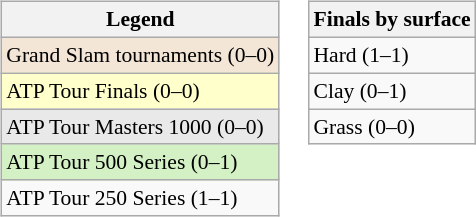<table>
<tr valign=top>
<td><br><table class=wikitable style="font-size:90%">
<tr>
<th>Legend</th>
</tr>
<tr style="background:#f3e6d7;">
<td>Grand Slam tournaments (0–0)</td>
</tr>
<tr style="background:#ffc;">
<td>ATP Tour Finals (0–0)</td>
</tr>
<tr style="background:#e9e9e9;">
<td>ATP Tour Masters 1000 (0–0)</td>
</tr>
<tr style="background:#d4f1c5;">
<td>ATP Tour 500 Series (0–1)</td>
</tr>
<tr>
<td>ATP Tour 250 Series (1–1)</td>
</tr>
</table>
</td>
<td><br><table class=wikitable style="font-size:90%">
<tr>
<th>Finals by surface</th>
</tr>
<tr>
<td>Hard (1–1)</td>
</tr>
<tr>
<td>Clay (0–1)</td>
</tr>
<tr>
<td>Grass (0–0)</td>
</tr>
</table>
</td>
</tr>
</table>
